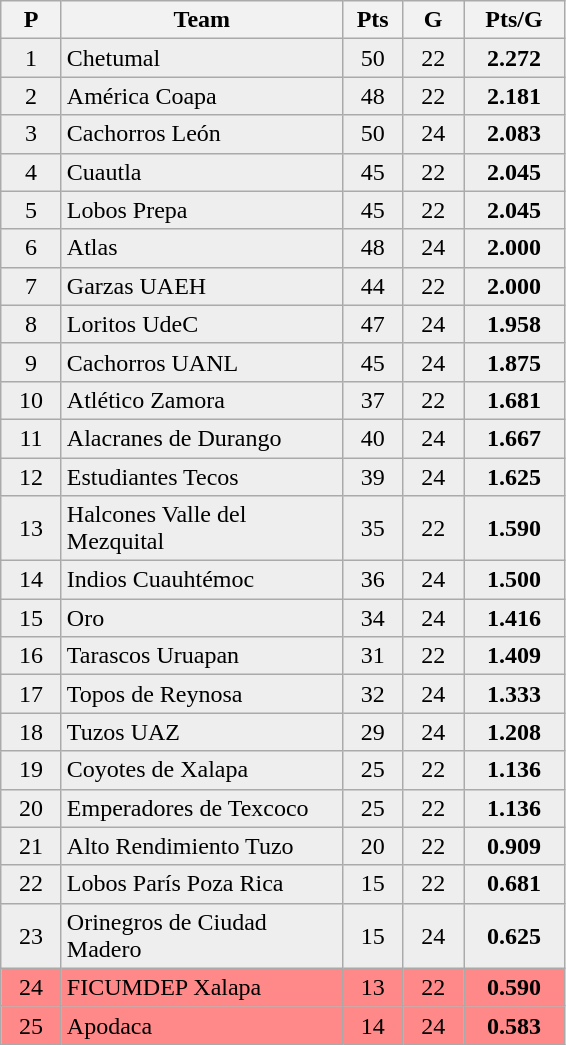<table class="wikitable" style="text-align: center;">
<tr>
<th width=33>P</th>
<th width=180>Team</th>
<th width=33>Pts</th>
<th width=33>G</th>
<th width=60>Pts/G</th>
</tr>
<tr bgcolor=#EEEEEE>
<td>1</td>
<td align=left>Chetumal</td>
<td>50</td>
<td>22</td>
<td><strong>2.272</strong></td>
</tr>
<tr bgcolor=#EEEEEE>
<td>2</td>
<td align=left>América Coapa</td>
<td>48</td>
<td>22</td>
<td><strong>2.181</strong></td>
</tr>
<tr bgcolor=#EEEEEE>
<td>3</td>
<td align=left>Cachorros León</td>
<td>50</td>
<td>24</td>
<td><strong>2.083</strong></td>
</tr>
<tr bgcolor=#EEEEEE>
<td>4</td>
<td align=left>Cuautla</td>
<td>45</td>
<td>22</td>
<td><strong>2.045</strong></td>
</tr>
<tr bgcolor=#EEEEEE>
<td>5</td>
<td align=left>Lobos Prepa</td>
<td>45</td>
<td>22</td>
<td><strong>2.045</strong></td>
</tr>
<tr bgcolor=#EEEEEE>
<td>6</td>
<td align=left>Atlas</td>
<td>48</td>
<td>24</td>
<td><strong>2.000</strong></td>
</tr>
<tr bgcolor=#EEEEEE>
<td>7</td>
<td align=left>Garzas UAEH</td>
<td>44</td>
<td>22</td>
<td><strong>2.000</strong></td>
</tr>
<tr bgcolor=#EEEEEE>
<td>8</td>
<td align=left>Loritos UdeC</td>
<td>47</td>
<td>24</td>
<td><strong>1.958</strong></td>
</tr>
<tr bgcolor=#EEEEEE>
<td>9</td>
<td align=left>Cachorros UANL</td>
<td>45</td>
<td>24</td>
<td><strong>1.875</strong></td>
</tr>
<tr bgcolor=#EEEEEE>
<td>10</td>
<td align=left>Atlético Zamora</td>
<td>37</td>
<td>22</td>
<td><strong>1.681</strong></td>
</tr>
<tr bgcolor=#EEEEEE>
<td>11</td>
<td align=left>Alacranes de Durango</td>
<td>40</td>
<td>24</td>
<td><strong>1.667</strong></td>
</tr>
<tr bgcolor=#EEEEEE>
<td>12</td>
<td align=left>Estudiantes Tecos</td>
<td>39</td>
<td>24</td>
<td><strong>1.625</strong></td>
</tr>
<tr bgcolor=#EEEEEE>
<td>13</td>
<td align=left>Halcones Valle del Mezquital</td>
<td>35</td>
<td>22</td>
<td><strong>1.590</strong></td>
</tr>
<tr bgcolor=#EEEEEE>
<td>14</td>
<td align=left>Indios Cuauhtémoc</td>
<td>36</td>
<td>24</td>
<td><strong>1.500</strong></td>
</tr>
<tr bgcolor=#EEEEEE>
<td>15</td>
<td align=left>Oro</td>
<td>34</td>
<td>24</td>
<td><strong>1.416</strong></td>
</tr>
<tr bgcolor=#EEEEEE>
<td>16</td>
<td align=left>Tarascos Uruapan</td>
<td>31</td>
<td>22</td>
<td><strong>1.409</strong></td>
</tr>
<tr bgcolor=#EEEEEE>
<td>17</td>
<td align=left>Topos de Reynosa</td>
<td>32</td>
<td>24</td>
<td><strong>1.333</strong></td>
</tr>
<tr bgcolor=#EEEEEE>
<td>18</td>
<td align=left>Tuzos UAZ</td>
<td>29</td>
<td>24</td>
<td><strong>1.208</strong></td>
</tr>
<tr bgcolor=#EEEEEE>
<td>19</td>
<td align=left>Coyotes de Xalapa</td>
<td>25</td>
<td>22</td>
<td><strong>1.136</strong></td>
</tr>
<tr bgcolor=#EEEEEE>
<td>20</td>
<td align=left>Emperadores de Texcoco</td>
<td>25</td>
<td>22</td>
<td><strong>1.136</strong></td>
</tr>
<tr bgcolor=#EEEEEE>
<td>21</td>
<td align=left>Alto Rendimiento Tuzo</td>
<td>20</td>
<td>22</td>
<td><strong>0.909</strong></td>
</tr>
<tr bgcolor=#EEEEEE>
<td>22</td>
<td align=left>Lobos París Poza Rica</td>
<td>15</td>
<td>22</td>
<td><strong>0.681</strong></td>
</tr>
<tr bgcolor=#EEEEEE>
<td>23</td>
<td align=left>Orinegros de Ciudad Madero</td>
<td>15</td>
<td>24</td>
<td><strong>0.625</strong></td>
</tr>
<tr bgcolor=#FF8888>
<td>24</td>
<td align=left>FICUMDEP Xalapa</td>
<td>13</td>
<td>22</td>
<td><strong>0.590</strong></td>
</tr>
<tr bgcolor=#FF8888>
<td>25</td>
<td align=left>Apodaca</td>
<td>14</td>
<td>24</td>
<td><strong>0.583</strong></td>
</tr>
</table>
